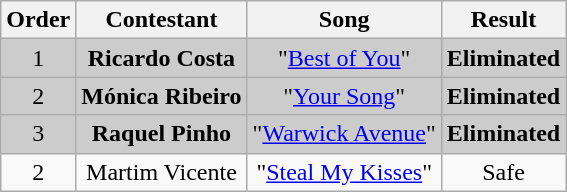<table class="wikitable plainrowheaders" style="text-align:center;">
<tr>
<th>Order</th>
<th>Contestant</th>
<th>Song</th>
<th>Result</th>
</tr>
<tr style="background:#ccc;">
<td>1</td>
<td><strong>Ricardo Costa</strong></td>
<td>"<a href='#'>Best of You</a>"</td>
<td><strong>Eliminated</strong></td>
</tr>
<tr style="background:#ccc;">
<td>2</td>
<td><strong>Mónica Ribeiro</strong></td>
<td>"<a href='#'>Your Song</a>"</td>
<td><strong>Eliminated</strong></td>
</tr>
<tr style="background:#ccc;">
<td>3</td>
<td><strong>Raquel Pinho</strong></td>
<td>"<a href='#'>Warwick Avenue</a>"</td>
<td><strong>Eliminated</strong></td>
</tr>
<tr>
<td>2</td>
<td>Martim Vicente</td>
<td>"<a href='#'>Steal My Kisses</a>"</td>
<td>Safe</td>
</tr>
</table>
